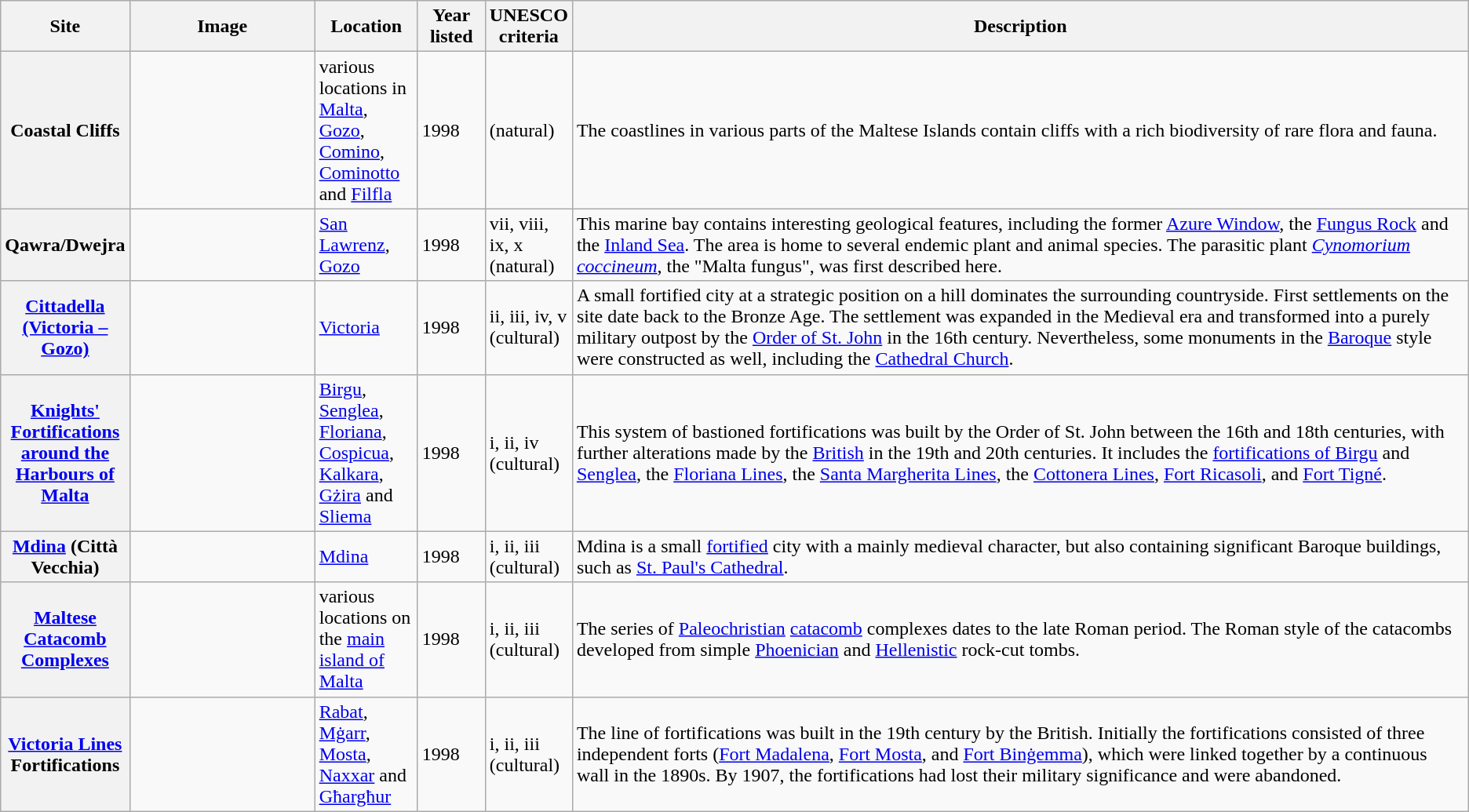<table class="wikitable sortable plainrowheaders">
<tr>
<th style="width:100px;" scope="col">Site</th>
<th class="unsortable" style="width:150px;" scope="col">Image</th>
<th style="width:80px;" scope="col">Location</th>
<th style="width:50px;" scope="col">Year listed</th>
<th style="width:60px;" scope="col">UNESCO criteria</th>
<th scope="col" class="unsortable">Description</th>
</tr>
<tr>
<th scope="row">Coastal Cliffs</th>
<td></td>
<td>various locations in <a href='#'>Malta</a>, <a href='#'>Gozo</a>, <a href='#'>Comino</a>, <a href='#'>Cominotto</a> and <a href='#'>Filfla</a></td>
<td>1998</td>
<td>(natural)</td>
<td>The coastlines in various parts of the Maltese Islands contain cliffs with a rich biodiversity of rare flora and fauna.</td>
</tr>
<tr>
<th scope="row">Qawra/Dwejra</th>
<td></td>
<td><a href='#'>San Lawrenz</a>, <a href='#'>Gozo</a></td>
<td>1998</td>
<td>vii, viii, ix, x (natural)</td>
<td>This marine bay contains interesting geological features, including the former <a href='#'>Azure Window</a>, the <a href='#'>Fungus Rock</a> and the <a href='#'>Inland Sea</a>. The area is home to several endemic plant and animal species. The parasitic plant <em><a href='#'>Cynomorium coccineum</a></em>, the "Malta fungus", was first described here.</td>
</tr>
<tr>
<th scope="row"><a href='#'>Cittadella (Victoria – Gozo)</a></th>
<td></td>
<td><a href='#'>Victoria</a></td>
<td>1998</td>
<td>ii, iii, iv, v (cultural)</td>
<td>A small fortified city at a strategic position on a hill dominates the surrounding countryside. First settlements on the site date back to the Bronze Age. The settlement was expanded in the Medieval era and transformed into a purely military outpost by the <a href='#'>Order of St. John</a> in the 16th century. Nevertheless, some monuments in the <a href='#'>Baroque</a> style were constructed as well, including the <a href='#'>Cathedral Church</a>.</td>
</tr>
<tr>
<th scope="row"><a href='#'>Knights' Fortifications around the Harbours of Malta</a></th>
<td></td>
<td><a href='#'>Birgu</a>, <a href='#'>Senglea</a>, <a href='#'>Floriana</a>, <a href='#'>Cospicua</a>, <a href='#'>Kalkara</a>, <a href='#'>Gżira</a> and <a href='#'>Sliema</a></td>
<td>1998</td>
<td>i, ii, iv (cultural)</td>
<td>This system of bastioned fortifications was built by the Order of St. John between the 16th and 18th centuries, with further alterations made by the <a href='#'>British</a> in the 19th and 20th centuries. It includes the <a href='#'>fortifications of Birgu</a> and <a href='#'>Senglea</a>, the <a href='#'>Floriana Lines</a>, the <a href='#'>Santa Margherita Lines</a>, the <a href='#'>Cottonera Lines</a>, <a href='#'>Fort Ricasoli</a>, and <a href='#'>Fort Tigné</a>.</td>
</tr>
<tr>
<th scope="row"><a href='#'>Mdina</a> (Città Vecchia)</th>
<td></td>
<td><a href='#'>Mdina</a></td>
<td>1998</td>
<td>i, ii, iii (cultural)</td>
<td>Mdina is a small <a href='#'>fortified</a> city with a mainly medieval character, but also containing significant Baroque buildings, such as <a href='#'>St. Paul's Cathedral</a>.</td>
</tr>
<tr>
<th scope="row"><a href='#'>Maltese Catacomb Complexes</a></th>
<td></td>
<td>various locations on the <a href='#'>main island of Malta</a></td>
<td>1998</td>
<td>i, ii, iii (cultural)</td>
<td>The series of <a href='#'>Paleochristian</a> <a href='#'>catacomb</a> complexes dates to the late Roman period. The Roman style of the catacombs developed from simple <a href='#'>Phoenician</a> and <a href='#'>Hellenistic</a> rock-cut tombs.</td>
</tr>
<tr>
<th scope="row"><a href='#'>Victoria Lines</a> Fortifications</th>
<td></td>
<td><a href='#'>Rabat</a>, <a href='#'>Mġarr</a>, <a href='#'>Mosta</a>, <a href='#'>Naxxar</a> and <a href='#'>Għargħur</a></td>
<td>1998</td>
<td>i, ii, iii (cultural)</td>
<td>The line of fortifications was built in the 19th century by the British. Initially the fortifications consisted of three independent forts (<a href='#'>Fort Madalena</a>, <a href='#'>Fort Mosta</a>, and <a href='#'>Fort Binġemma</a>), which were linked together by a continuous wall in the 1890s. By 1907, the fortifications had lost their military significance and were abandoned.</td>
</tr>
</table>
